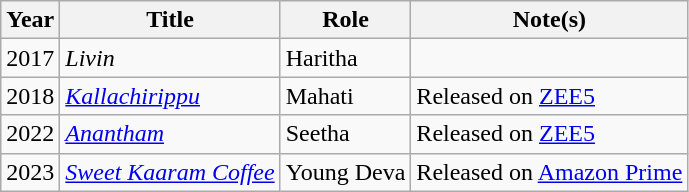<table class="wikitable">
<tr>
<th>Year</th>
<th>Title</th>
<th>Role</th>
<th>Note(s)</th>
</tr>
<tr>
<td>2017</td>
<td><em>Livin</em></td>
<td>Haritha</td>
<td></td>
</tr>
<tr>
<td>2018</td>
<td><em><a href='#'>Kallachirippu</a></em></td>
<td>Mahati</td>
<td>Released on <a href='#'>ZEE5</a></td>
</tr>
<tr>
<td>2022</td>
<td><em><a href='#'>Anantham</a></em></td>
<td>Seetha</td>
<td>Released on <a href='#'>ZEE5</a></td>
</tr>
<tr>
<td>2023</td>
<td><em><a href='#'>Sweet Kaaram Coffee</a></em></td>
<td>Young Deva</td>
<td>Released on <a href='#'>Amazon Prime</a></td>
</tr>
</table>
